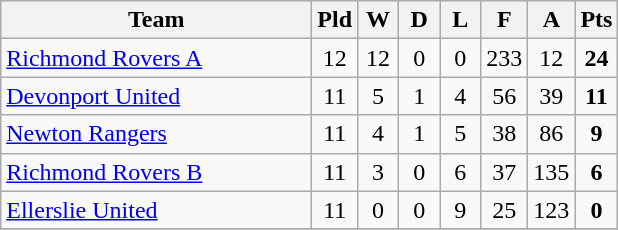<table class="wikitable" style="text-align:center;">
<tr>
<th width=200>Team</th>
<th width=20 abbr="Played">Pld</th>
<th width=20 abbr="Won">W</th>
<th width=20 abbr="Drawn">D</th>
<th width=20 abbr="Lost">L</th>
<th width=20 abbr="For">F</th>
<th width=20 abbr="Against">A</th>
<th width=20 abbr="Points">Pts</th>
</tr>
<tr>
<td style="text-align:left;"><a href='#'>Richmond Rovers A</a></td>
<td>12</td>
<td>12</td>
<td>0</td>
<td>0</td>
<td>233</td>
<td>12</td>
<td><strong>24</strong></td>
</tr>
<tr>
<td style="text-align:left;"><a href='#'>Devonport United</a></td>
<td>11</td>
<td>5</td>
<td>1</td>
<td>4</td>
<td>56</td>
<td>39</td>
<td><strong>11</strong></td>
</tr>
<tr>
<td style="text-align:left;"><a href='#'>Newton Rangers</a></td>
<td>11</td>
<td>4</td>
<td>1</td>
<td>5</td>
<td>38</td>
<td>86</td>
<td><strong>9</strong></td>
</tr>
<tr>
<td style="text-align:left;"><a href='#'>Richmond Rovers B</a></td>
<td>11</td>
<td>3</td>
<td>0</td>
<td>6</td>
<td>37</td>
<td>135</td>
<td><strong>6</strong></td>
</tr>
<tr>
<td style="text-align:left;"><a href='#'>Ellerslie United</a></td>
<td>11</td>
<td>0</td>
<td>0</td>
<td>9</td>
<td>25</td>
<td>123</td>
<td><strong>0</strong></td>
</tr>
<tr>
</tr>
</table>
